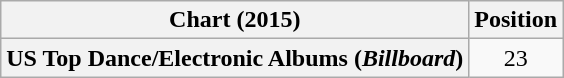<table class="wikitable plainrowheaders" style="text-align:center">
<tr>
<th>Chart (2015)</th>
<th>Position</th>
</tr>
<tr>
<th scope="row">US Top Dance/Electronic Albums (<em>Billboard</em>)</th>
<td>23</td>
</tr>
</table>
